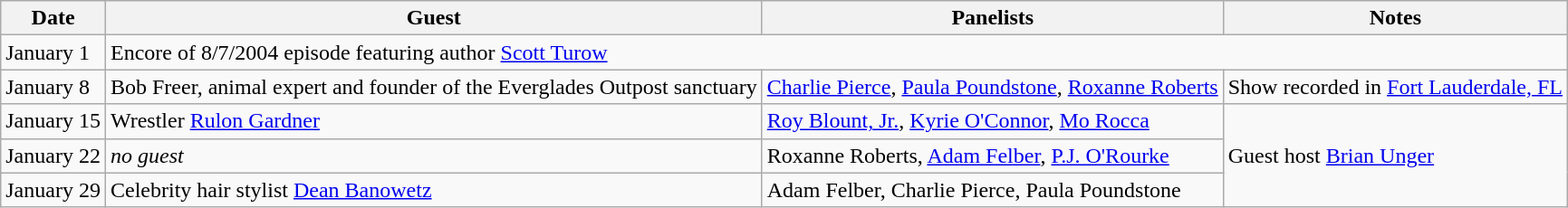<table class="wikitable">
<tr>
<th>Date</th>
<th>Guest</th>
<th>Panelists</th>
<th>Notes</th>
</tr>
<tr>
<td>January 1</td>
<td colspan=3>Encore of 8/7/2004 episode featuring author <a href='#'>Scott Turow</a></td>
</tr>
<tr>
<td>January 8</td>
<td>Bob Freer, animal expert and founder of the Everglades Outpost sanctuary</td>
<td><a href='#'>Charlie Pierce</a>, <a href='#'>Paula Poundstone</a>, <a href='#'>Roxanne Roberts</a></td>
<td>Show recorded in <a href='#'>Fort Lauderdale, FL</a> </td>
</tr>
<tr>
<td>January 15</td>
<td>Wrestler <a href='#'>Rulon Gardner</a></td>
<td><a href='#'>Roy Blount, Jr.</a>, <a href='#'>Kyrie O'Connor</a>, <a href='#'>Mo Rocca</a></td>
<td rowspan=3>Guest host <a href='#'>Brian Unger</a></td>
</tr>
<tr>
<td>January 22</td>
<td><em>no guest</em></td>
<td>Roxanne Roberts, <a href='#'>Adam Felber</a>, <a href='#'>P.J. O'Rourke</a></td>
</tr>
<tr>
<td>January 29</td>
<td>Celebrity hair stylist <a href='#'>Dean Banowetz</a></td>
<td>Adam Felber, Charlie Pierce, Paula Poundstone</td>
</tr>
</table>
